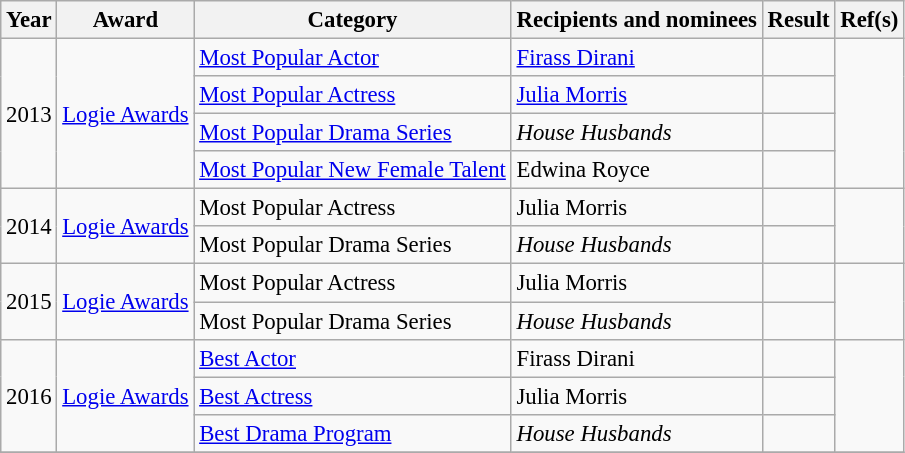<table class="wikitable plainrowheaders" style="font-size: 95%;">
<tr>
<th scope="col">Year</th>
<th scope="col">Award</th>
<th scope="col">Category</th>
<th scope="col">Recipients and nominees</th>
<th scope="col">Result</th>
<th scope="col">Ref(s)</th>
</tr>
<tr>
<td rowspan="4">2013</td>
<td rowspan="4"><a href='#'>Logie Awards</a></td>
<td><a href='#'>Most Popular Actor</a></td>
<td><a href='#'>Firass Dirani</a></td>
<td></td>
<td rowspan="4" align="center"></td>
</tr>
<tr>
<td><a href='#'>Most Popular Actress</a></td>
<td><a href='#'>Julia Morris</a></td>
<td></td>
</tr>
<tr>
<td><a href='#'>Most Popular Drama Series</a></td>
<td><em>House Husbands</em></td>
<td></td>
</tr>
<tr>
<td><a href='#'>Most Popular New Female Talent</a></td>
<td>Edwina Royce</td>
<td></td>
</tr>
<tr>
<td rowspan="2">2014</td>
<td rowspan="2"><a href='#'>Logie Awards</a></td>
<td>Most Popular Actress</td>
<td>Julia Morris</td>
<td></td>
<td rowspan="2" align="center"></td>
</tr>
<tr>
<td>Most Popular Drama Series</td>
<td><em>House Husbands</em></td>
<td></td>
</tr>
<tr>
<td rowspan="2">2015</td>
<td rowspan="2"><a href='#'>Logie Awards</a></td>
<td>Most Popular Actress</td>
<td>Julia Morris</td>
<td></td>
<td rowspan="2" align="center"></td>
</tr>
<tr>
<td>Most Popular Drama Series</td>
<td><em>House Husbands</em></td>
<td></td>
</tr>
<tr>
<td rowspan="3">2016</td>
<td rowspan="3"><a href='#'>Logie Awards</a></td>
<td><a href='#'>Best Actor</a></td>
<td>Firass Dirani</td>
<td></td>
<td rowspan="3" align="center"></td>
</tr>
<tr>
<td><a href='#'>Best Actress</a></td>
<td>Julia Morris</td>
<td></td>
</tr>
<tr>
<td><a href='#'>Best Drama Program</a></td>
<td><em>House Husbands</em></td>
<td></td>
</tr>
<tr>
</tr>
</table>
